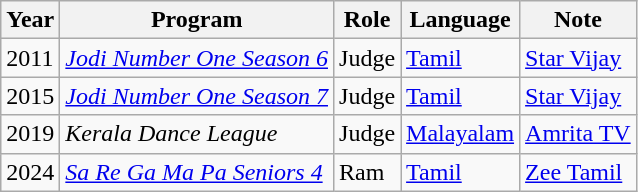<table class="wikitable sortable">
<tr>
<th scope="col">Year</th>
<th scope="col">Program</th>
<th scope="col">Role</th>
<th scope="col">Language</th>
<th scope="col" class="unsortable">Note</th>
</tr>
<tr>
<td>2011</td>
<td><em><a href='#'>Jodi Number One Season 6</a></em></td>
<td>Judge</td>
<td><a href='#'>Tamil</a></td>
<td><a href='#'>Star Vijay</a></td>
</tr>
<tr>
<td>2015</td>
<td><em><a href='#'>Jodi Number One Season 7</a></em></td>
<td>Judge</td>
<td><a href='#'>Tamil</a></td>
<td><a href='#'>Star Vijay</a></td>
</tr>
<tr>
<td>2019</td>
<td><em>Kerala Dance League</em></td>
<td>Judge</td>
<td><a href='#'>Malayalam</a></td>
<td><a href='#'>Amrita TV</a></td>
</tr>
<tr>
<td>2024</td>
<td><em><a href='#'>Sa Re Ga Ma Pa Seniors 4</a></em></td>
<td>Ram</td>
<td><a href='#'>Tamil</a></td>
<td><a href='#'>Zee Tamil</a></td>
</tr>
</table>
